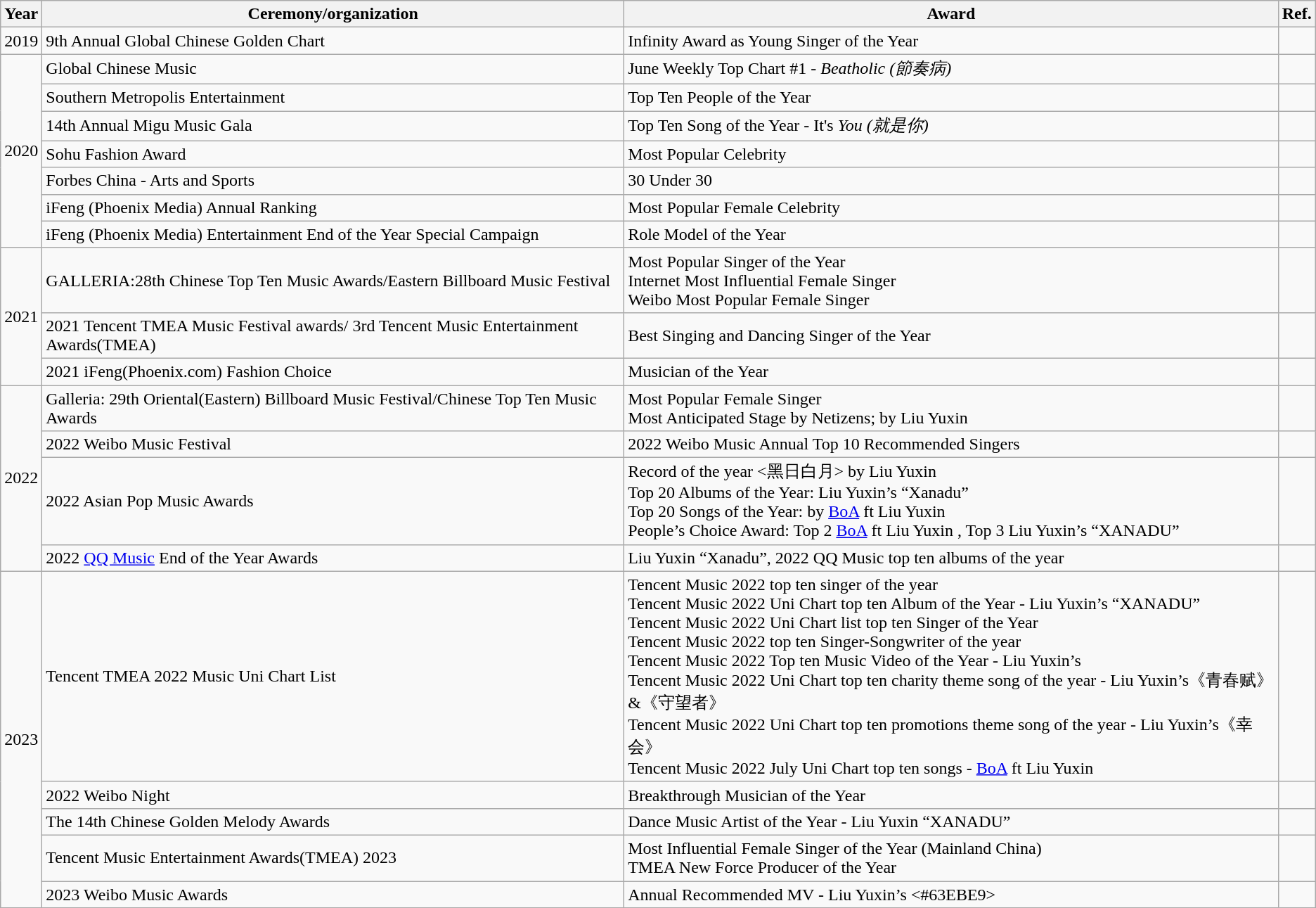<table class="wikitable">
<tr>
<th>Year</th>
<th>Ceremony/organization</th>
<th>Award</th>
<th>Ref.</th>
</tr>
<tr>
<td>2019</td>
<td>9th Annual Global Chinese Golden Chart</td>
<td>Infinity Award as Young Singer of the Year</td>
<td></td>
</tr>
<tr>
<td rowspan="7">2020</td>
<td>Global Chinese Music</td>
<td>June Weekly Top Chart #1 - <em>Beatholic (節奏病)</em></td>
<td></td>
</tr>
<tr>
<td>Southern Metropolis Entertainment</td>
<td>Top Ten People of the Year</td>
<td></td>
</tr>
<tr>
<td>14th Annual Migu Music Gala</td>
<td>Top Ten Song of the Year - It's <em>You (就是你)</em></td>
<td></td>
</tr>
<tr>
<td>Sohu Fashion Award</td>
<td>Most Popular Celebrity</td>
<td></td>
</tr>
<tr>
<td>Forbes China - Arts and Sports</td>
<td>30 Under 30</td>
<td></td>
</tr>
<tr>
<td>iFeng (Phoenix Media) Annual Ranking</td>
<td>Most Popular Female Celebrity</td>
<td></td>
</tr>
<tr>
<td>iFeng (Phoenix Media) Entertainment End of the Year Special Campaign</td>
<td>Role Model of the Year</td>
<td></td>
</tr>
<tr>
<td rowspan= "3">2021</td>
<td>GALLERIA:28th Chinese Top Ten Music Awards/Eastern Billboard Music Festival</td>
<td>Most Popular Singer of the Year<br>Internet Most Influential Female Singer<br>Weibo Most Popular Female Singer</td>
<td><br><br></td>
</tr>
<tr>
<td>2021 Tencent TMEA Music Festival awards/ 3rd Tencent Music Entertainment Awards(TMEA)</td>
<td>Best Singing and Dancing Singer of the Year</td>
<td><br></td>
</tr>
<tr>
<td>2021 iFeng(Phoenix.com) Fashion Choice</td>
<td>Musician of the Year</td>
<td></td>
</tr>
<tr>
<td rowspan = "4">2022</td>
<td>Galleria: 29th Oriental(Eastern) Billboard Music Festival/Chinese Top Ten Music Awards</td>
<td>Most Popular Female Singer<br>Most Anticipated Stage by Netizens;<Boom Tick Boom> by Liu Yuxin</td>
<td></td>
</tr>
<tr>
<td>2022 Weibo Music Festival</td>
<td>2022 Weibo Music Annual Top 10 Recommended Singers</td>
<td></td>
</tr>
<tr>
<td>2022 Asian Pop Music Awards</td>
<td>Record of the year <黑日白月> by Liu Yuxin<br>Top 20 Albums of the Year: Liu Yuxin’s “Xanadu”<br>Top 20 Songs of the Year: <Better> by <a href='#'>BoA</a> ft Liu Yuxin<br>People’s Choice Award: Top 2 <a href='#'>BoA</a> ft Liu Yuxin <Better>, Top 3 Liu Yuxin’s “XANADU”</td>
<td></td>
</tr>
<tr>
<td>2022 <a href='#'>QQ Music</a> End of the Year Awards</td>
<td>Liu Yuxin “Xanadu”, 2022 QQ Music top ten albums of the year</td>
<td></td>
</tr>
<tr>
<td rowspan = "5">2023</td>
<td>Tencent TMEA 2022 Music Uni Chart List</td>
<td>Tencent Music 2022 top ten singer of the year<br>Tencent Music 2022 Uni Chart top ten Album of the Year - Liu Yuxin’s “XANADU”<br>Tencent Music 2022 Uni Chart list top ten Singer of the Year<br>Tencent Music 2022 top ten Singer-Songwriter of the year<br>Tencent Music 2022 Top ten Music Video of the Year - Liu Yuxin’s <Look Into the Mirror><br>Tencent Music 2022 Uni Chart top ten charity theme song of the year - Liu Yuxin’s《青春赋》&《守望者》<br>Tencent Music 2022 Uni Chart top ten promotions theme song of the year - Liu Yuxin’s《幸会》<br>Tencent Music 2022 July Uni Chart top ten songs - <a href='#'>BoA</a> ft Liu Yuxin <Better></td>
<td></td>
</tr>
<tr>
<td>2022 Weibo Night</td>
<td>Breakthrough Musician of the Year</td>
<td></td>
</tr>
<tr>
<td>The 14th Chinese Golden Melody Awards</td>
<td>Dance Music Artist of the Year - Liu Yuxin “XANADU”</td>
<td></td>
</tr>
<tr>
<td>Tencent Music Entertainment Awards(TMEA) 2023</td>
<td>Most Influential Female Singer of the Year (Mainland China)<br>TMEA New Force Producer of the Year</td>
<td></td>
</tr>
<tr>
<td>2023 Weibo Music Awards</td>
<td>Annual Recommended MV - Liu Yuxin’s <#63EBE9></td>
<td></td>
</tr>
</table>
